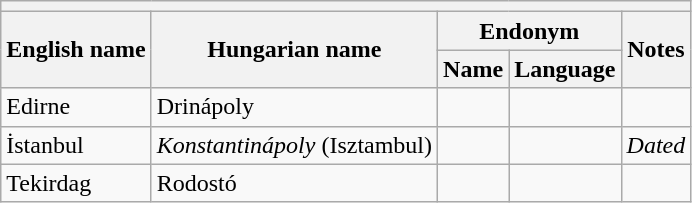<table class="wikitable sortable">
<tr>
<th colspan="5"></th>
</tr>
<tr>
<th rowspan="2">English name</th>
<th rowspan="2">Hungarian name</th>
<th colspan="2">Endonym</th>
<th rowspan="2">Notes</th>
</tr>
<tr>
<th>Name</th>
<th>Language</th>
</tr>
<tr>
<td>Edirne</td>
<td>Drinápoly</td>
<td></td>
<td></td>
<td></td>
</tr>
<tr>
<td>İstanbul</td>
<td><em>Konstantinápoly</em> (Isztambul)</td>
<td></td>
<td></td>
<td><em>Dated</em></td>
</tr>
<tr>
<td>Tekirdag</td>
<td>Rodostó</td>
<td></td>
<td></td>
<td></td>
</tr>
</table>
